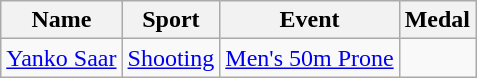<table class="wikitable sortable">
<tr>
<th>Name</th>
<th>Sport</th>
<th>Event</th>
<th>Medal</th>
</tr>
<tr>
<td><a href='#'>Yanko Saar</a></td>
<td><a href='#'>Shooting</a></td>
<td><a href='#'>Men's 50m Prone</a></td>
<td></td>
</tr>
</table>
